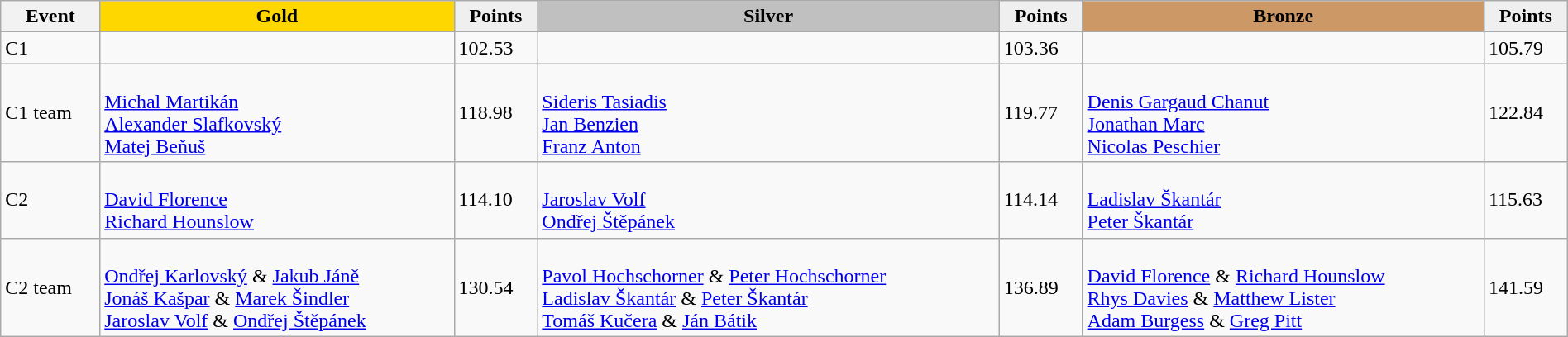<table class="wikitable" width=100%>
<tr>
<th>Event</th>
<td align=center bgcolor="gold"><strong>Gold</strong></td>
<td align=center bgcolor="EFEFEF"><strong>Points</strong></td>
<td align=center bgcolor="silver"><strong>Silver</strong></td>
<td align=center bgcolor="EFEFEF"><strong>Points</strong></td>
<td align=center bgcolor="CC9966"><strong>Bronze</strong></td>
<td align=center bgcolor="EFEFEF"><strong>Points</strong></td>
</tr>
<tr>
<td>C1</td>
<td></td>
<td>102.53</td>
<td></td>
<td>103.36</td>
<td></td>
<td>105.79</td>
</tr>
<tr>
<td>C1 team</td>
<td><br><a href='#'>Michal Martikán</a><br><a href='#'>Alexander Slafkovský</a><br><a href='#'>Matej Beňuš</a></td>
<td>118.98</td>
<td><br><a href='#'>Sideris Tasiadis</a><br><a href='#'>Jan Benzien</a><br><a href='#'>Franz Anton</a></td>
<td>119.77</td>
<td><br><a href='#'>Denis Gargaud Chanut</a><br><a href='#'>Jonathan Marc</a><br><a href='#'>Nicolas Peschier</a></td>
<td>122.84</td>
</tr>
<tr>
<td>C2</td>
<td><br><a href='#'>David Florence</a><br><a href='#'>Richard Hounslow</a></td>
<td>114.10</td>
<td><br><a href='#'>Jaroslav Volf</a><br><a href='#'>Ondřej Štěpánek</a></td>
<td>114.14</td>
<td><br><a href='#'>Ladislav Škantár</a><br><a href='#'>Peter Škantár</a></td>
<td>115.63</td>
</tr>
<tr>
<td>C2 team</td>
<td><br><a href='#'>Ondřej Karlovský</a> & <a href='#'>Jakub Jáně</a><br><a href='#'>Jonáš Kašpar</a> & <a href='#'>Marek Šindler</a><br><a href='#'>Jaroslav Volf</a> & <a href='#'>Ondřej Štěpánek</a></td>
<td>130.54</td>
<td><br><a href='#'>Pavol Hochschorner</a> & <a href='#'>Peter Hochschorner</a><br><a href='#'>Ladislav Škantár</a> & <a href='#'>Peter Škantár</a><br><a href='#'>Tomáš Kučera</a> & <a href='#'>Ján Bátik</a></td>
<td>136.89</td>
<td><br><a href='#'>David Florence</a> & <a href='#'>Richard Hounslow</a><br><a href='#'>Rhys Davies</a> & <a href='#'>Matthew Lister</a><br><a href='#'>Adam Burgess</a> & <a href='#'>Greg Pitt</a></td>
<td>141.59</td>
</tr>
</table>
